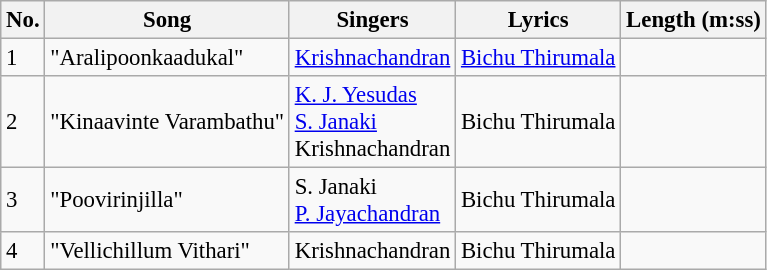<table class="wikitable" style="font-size:95%;">
<tr>
<th>No.</th>
<th>Song</th>
<th>Singers</th>
<th>Lyrics</th>
<th>Length (m:ss)</th>
</tr>
<tr>
<td>1</td>
<td>"Aralipoonkaadukal"</td>
<td><a href='#'>Krishnachandran</a></td>
<td><a href='#'>Bichu Thirumala</a></td>
<td></td>
</tr>
<tr>
<td>2</td>
<td>"Kinaavinte Varambathu"</td>
<td><a href='#'>K. J. Yesudas</a><br><a href='#'>S. Janaki</a><br>Krishnachandran</td>
<td>Bichu Thirumala</td>
<td></td>
</tr>
<tr>
<td>3</td>
<td>"Poovirinjilla"</td>
<td>S. Janaki<br><a href='#'>P. Jayachandran</a></td>
<td>Bichu Thirumala</td>
<td></td>
</tr>
<tr>
<td>4</td>
<td>"Vellichillum Vithari"</td>
<td>Krishnachandran</td>
<td>Bichu Thirumala</td>
<td></td>
</tr>
</table>
